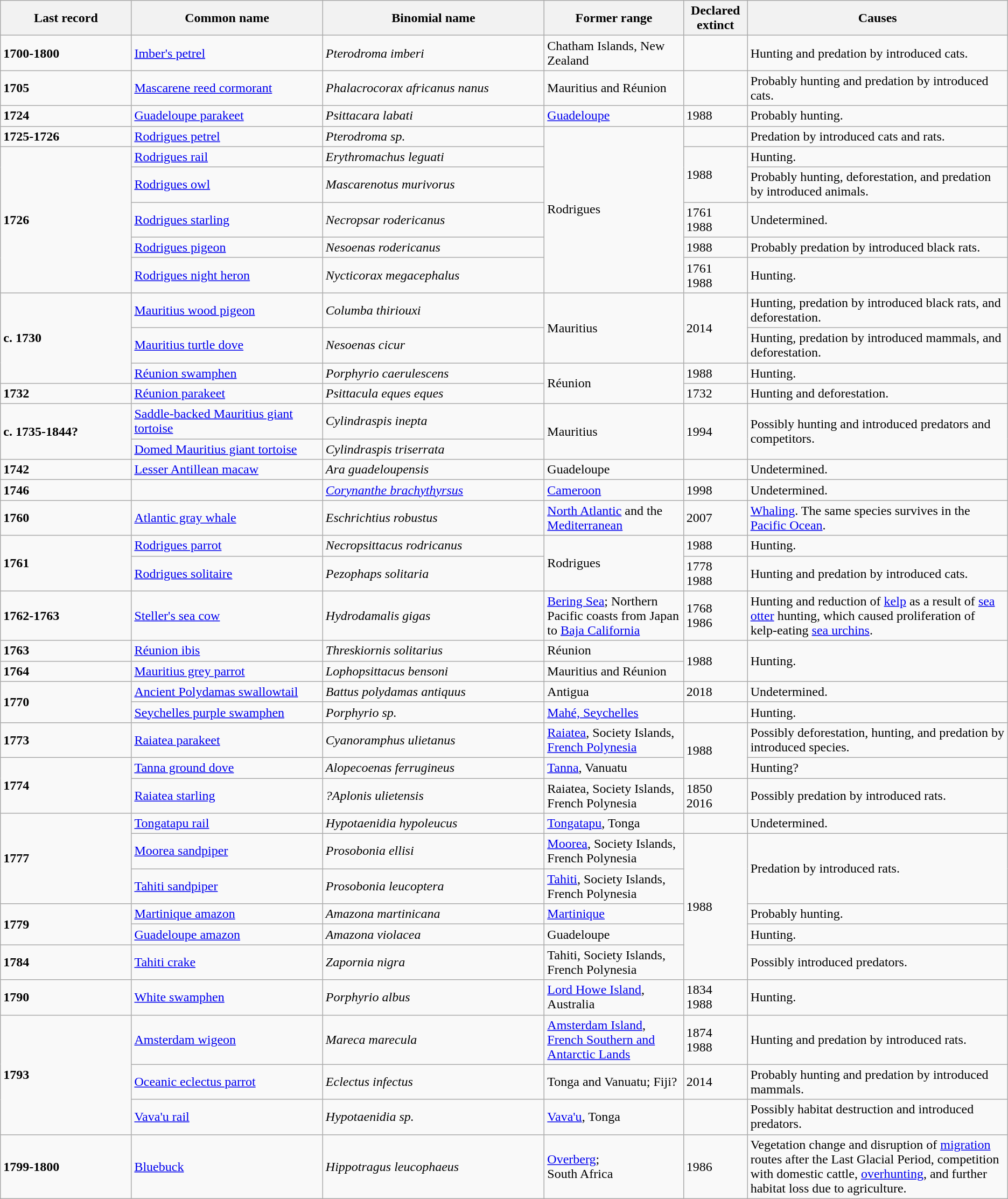<table class="wikitable sortable">
<tr>
<th style="width:13%;">Last record</th>
<th style="width:19%;">Common name</th>
<th style="width:22%;">Binomial name</th>
<th>Former range</th>
<th>Declared extinct</th>
<th>Causes</th>
</tr>
<tr>
<td><strong>1700-1800</strong></td>
<td><a href='#'>Imber's petrel</a></td>
<td><em>Pterodroma imberi</em></td>
<td>Chatham Islands, New Zealand</td>
<td></td>
<td>Hunting and predation by introduced cats.</td>
</tr>
<tr>
<td><strong>1705</strong></td>
<td><a href='#'>Mascarene reed cormorant</a></td>
<td><em>Phalacrocorax africanus nanus</em></td>
<td>Mauritius and Réunion</td>
<td></td>
<td>Probably hunting and predation by introduced cats.</td>
</tr>
<tr>
<td><strong>1724</strong></td>
<td><a href='#'>Guadeloupe parakeet</a></td>
<td><em>Psittacara labati</em></td>
<td><a href='#'>Guadeloupe</a></td>
<td>1988 </td>
<td>Probably hunting.</td>
</tr>
<tr>
<td><strong>1725-1726</strong></td>
<td><a href='#'>Rodrigues petrel</a></td>
<td><em>Pterodroma sp.</em></td>
<td rowspan="6">Rodrigues</td>
<td></td>
<td>Predation by introduced cats and rats.</td>
</tr>
<tr>
<td rowspan="5"><strong>1726</strong></td>
<td><a href='#'>Rodrigues rail</a></td>
<td><em>Erythromachus leguati</em></td>
<td rowspan="2">1988 </td>
<td>Hunting.</td>
</tr>
<tr>
<td><a href='#'>Rodrigues owl</a></td>
<td><em>Mascarenotus murivorus</em></td>
<td>Probably hunting, deforestation, and predation by introduced animals.</td>
</tr>
<tr>
<td><a href='#'>Rodrigues starling</a></td>
<td><em>Necropsar rodericanus</em></td>
<td>1761<br>1988 </td>
<td>Undetermined.</td>
</tr>
<tr>
<td><a href='#'>Rodrigues pigeon</a></td>
<td><em>Nesoenas rodericanus</em></td>
<td>1988 </td>
<td>Probably predation by introduced black rats.</td>
</tr>
<tr>
<td><a href='#'>Rodrigues night heron</a></td>
<td><em>Nycticorax megacephalus</em></td>
<td>1761<br>1988 </td>
<td>Hunting.</td>
</tr>
<tr>
<td rowspan="3"><strong>c. 1730</strong></td>
<td><a href='#'>Mauritius wood pigeon</a></td>
<td><em>Columba thiriouxi</em></td>
<td rowspan="2">Mauritius</td>
<td rowspan="2">2014 </td>
<td>Hunting, predation by introduced black rats, and deforestation.</td>
</tr>
<tr>
<td><a href='#'>Mauritius turtle dove</a></td>
<td><em>Nesoenas cicur</em></td>
<td>Hunting, predation by introduced mammals, and deforestation.</td>
</tr>
<tr>
<td><a href='#'>Réunion swamphen</a></td>
<td><em>Porphyrio caerulescens</em></td>
<td rowspan="2">Réunion</td>
<td>1988 </td>
<td>Hunting.</td>
</tr>
<tr>
<td><strong>1732</strong></td>
<td><a href='#'>Réunion parakeet</a></td>
<td><em>Psittacula eques eques</em></td>
<td>1732</td>
<td>Hunting and deforestation.</td>
</tr>
<tr>
<td rowspan="2"><strong>c. 1735-1844?</strong></td>
<td><a href='#'>Saddle-backed Mauritius giant tortoise</a></td>
<td><em>Cylindraspis inepta</em></td>
<td rowspan="2">Mauritius</td>
<td rowspan="2">1994 </td>
<td rowspan="2">Possibly hunting and introduced predators and competitors.</td>
</tr>
<tr>
<td><a href='#'>Domed Mauritius giant tortoise</a></td>
<td><em>Cylindraspis triserrata</em></td>
</tr>
<tr>
<td><strong>1742</strong></td>
<td><a href='#'>Lesser Antillean macaw</a></td>
<td><em>Ara guadeloupensis</em></td>
<td>Guadeloupe</td>
<td></td>
<td>Undetermined.</td>
</tr>
<tr>
<td><strong>1746</strong></td>
<td></td>
<td><em><a href='#'>Corynanthe brachythyrsus</a></em></td>
<td><a href='#'>Cameroon</a></td>
<td>1998 </td>
<td>Undetermined.</td>
</tr>
<tr>
<td><strong>1760</strong></td>
<td><a href='#'>Atlantic gray whale</a></td>
<td><em>Eschrichtius robustus</em></td>
<td><a href='#'>North Atlantic</a> and the <a href='#'>Mediterranean</a></td>
<td>2007 </td>
<td><a href='#'>Whaling</a>. The same species survives in the <a href='#'>Pacific Ocean</a>.</td>
</tr>
<tr>
<td rowspan="2"><strong>1761</strong></td>
<td><a href='#'>Rodrigues parrot</a></td>
<td><em>Necropsittacus rodricanus</em></td>
<td rowspan="2">Rodrigues</td>
<td>1988 </td>
<td>Hunting.</td>
</tr>
<tr>
<td><a href='#'>Rodrigues solitaire</a></td>
<td><em>Pezophaps solitaria</em></td>
<td>1778<br>1988 </td>
<td>Hunting and predation by introduced cats.</td>
</tr>
<tr>
<td><strong>1762-1763</strong></td>
<td><a href='#'>Steller's sea cow</a></td>
<td><em>Hydrodamalis gigas</em></td>
<td><a href='#'>Bering Sea</a>; Northern Pacific coasts from Japan to <a href='#'>Baja California</a> </td>
<td>1768<br>1986 </td>
<td>Hunting and reduction of <a href='#'>kelp</a> as a result of <a href='#'>sea otter</a> hunting, which caused proliferation of kelp-eating <a href='#'>sea urchins</a>.</td>
</tr>
<tr>
<td><strong>1763</strong></td>
<td><a href='#'>Réunion ibis</a></td>
<td><em>Threskiornis solitarius</em></td>
<td>Réunion</td>
<td rowspan="2">1988 </td>
<td rowspan="2">Hunting.</td>
</tr>
<tr>
<td><strong>1764</strong></td>
<td><a href='#'>Mauritius grey parrot</a></td>
<td><em>Lophopsittacus bensoni</em></td>
<td>Mauritius and Réunion</td>
</tr>
<tr>
<td rowspan="2"><strong>1770</strong></td>
<td><a href='#'>Ancient Polydamas swallowtail</a></td>
<td><em>Battus polydamas antiquus</em></td>
<td>Antigua</td>
<td>2018</td>
<td>Undetermined.</td>
</tr>
<tr>
<td><a href='#'>Seychelles purple swamphen</a></td>
<td><em>Porphyrio sp.</em></td>
<td><a href='#'>Mahé, Seychelles</a></td>
<td></td>
<td>Hunting.</td>
</tr>
<tr>
<td><strong>1773</strong></td>
<td><a href='#'>Raiatea parakeet</a></td>
<td><em>Cyanoramphus ulietanus</em></td>
<td><a href='#'>Raiatea</a>, Society Islands, <a href='#'>French Polynesia</a></td>
<td rowspan="2">1988 </td>
<td>Possibly deforestation, hunting, and predation by introduced species.</td>
</tr>
<tr>
<td rowspan="2"><strong>1774</strong></td>
<td><a href='#'>Tanna ground dove</a></td>
<td><em>Alopecoenas ferrugineus</em></td>
<td><a href='#'>Tanna</a>, Vanuatu</td>
<td>Hunting?</td>
</tr>
<tr>
<td><a href='#'>Raiatea starling</a></td>
<td><em>?Aplonis ulietensis</em></td>
<td>Raiatea, Society Islands, French Polynesia</td>
<td>1850<br>2016 </td>
<td>Possibly predation by introduced rats.</td>
</tr>
<tr>
<td rowspan="3"><strong>1777</strong></td>
<td><a href='#'>Tongatapu rail</a></td>
<td><em>Hypotaenidia hypoleucus</em></td>
<td><a href='#'>Tongatapu</a>, Tonga</td>
<td></td>
<td>Undetermined.</td>
</tr>
<tr>
<td><a href='#'>Moorea sandpiper</a></td>
<td><em>Prosobonia ellisi</em></td>
<td><a href='#'>Moorea</a>, Society Islands, French Polynesia</td>
<td rowspan="5">1988 </td>
<td rowspan="2">Predation by introduced rats.</td>
</tr>
<tr>
<td><a href='#'>Tahiti sandpiper</a></td>
<td><em>Prosobonia leucoptera</em></td>
<td><a href='#'>Tahiti</a>, Society Islands, French Polynesia</td>
</tr>
<tr>
<td rowspan="2"><strong>1779</strong></td>
<td><a href='#'>Martinique amazon</a></td>
<td><em>Amazona martinicana</em></td>
<td><a href='#'>Martinique</a></td>
<td>Probably hunting.</td>
</tr>
<tr>
<td><a href='#'>Guadeloupe amazon</a></td>
<td><em>Amazona violacea</em></td>
<td>Guadeloupe</td>
<td>Hunting.</td>
</tr>
<tr>
<td><strong>1784</strong></td>
<td><a href='#'>Tahiti crake</a></td>
<td><em>Zapornia nigra</em></td>
<td>Tahiti, Society Islands, French Polynesia</td>
<td>Possibly introduced predators.</td>
</tr>
<tr>
<td><strong>1790</strong></td>
<td><a href='#'>White swamphen</a></td>
<td><em>Porphyrio albus</em></td>
<td><a href='#'>Lord Howe Island</a>, Australia</td>
<td>1834<br>1988 </td>
<td>Hunting.</td>
</tr>
<tr>
<td rowspan="3"><strong>1793</strong></td>
<td><a href='#'>Amsterdam wigeon</a></td>
<td><em>Mareca marecula</em></td>
<td><a href='#'>Amsterdam Island</a>, <a href='#'>French Southern and Antarctic Lands</a></td>
<td>1874<br>1988 </td>
<td>Hunting and predation by introduced rats.</td>
</tr>
<tr>
<td><a href='#'>Oceanic eclectus parrot</a></td>
<td><em>Eclectus infectus</em></td>
<td>Tonga and Vanuatu; Fiji?</td>
<td>2014 </td>
<td>Probably hunting and predation by introduced mammals.</td>
</tr>
<tr>
<td><a href='#'>Vava'u rail</a></td>
<td><em>Hypotaenidia sp.</em></td>
<td><a href='#'>Vava'u</a>, Tonga</td>
<td></td>
<td>Possibly habitat destruction and introduced predators.</td>
</tr>
<tr>
<td><strong>1799-1800</strong></td>
<td><a href='#'>Bluebuck</a></td>
<td><em>Hippotragus leucophaeus</em></td>
<td><a href='#'>Overberg</a>;<br>South Africa </td>
<td>1986 </td>
<td>Vegetation change and disruption of <a href='#'>migration</a> routes after the Last Glacial Period, competition with domestic cattle, <a href='#'>overhunting</a>, and further habitat loss due to agriculture.</td>
</tr>
</table>
